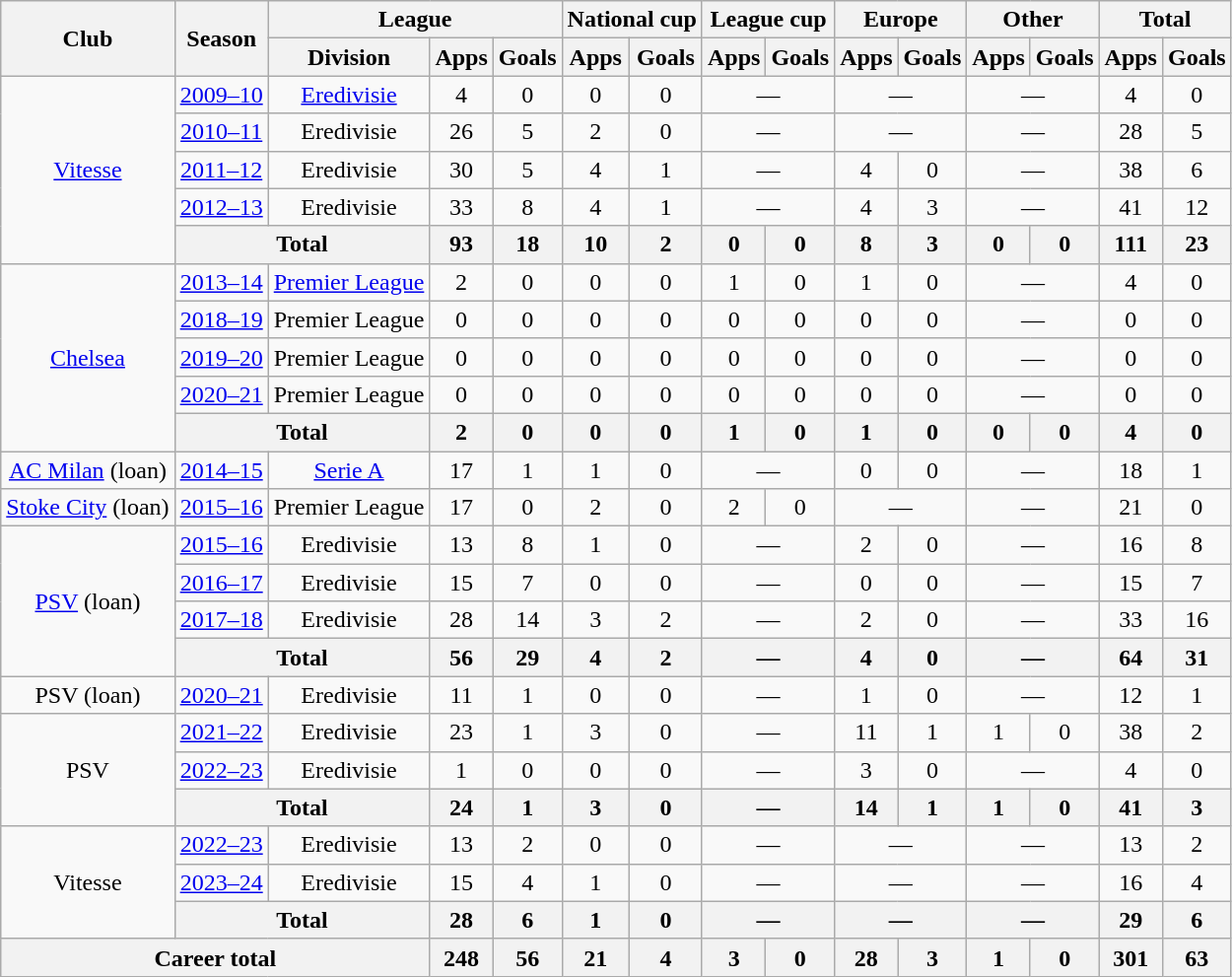<table class="wikitable" style="text-align:center">
<tr>
<th rowspan="2">Club</th>
<th rowspan="2">Season</th>
<th colspan="3">League</th>
<th colspan="2">National cup</th>
<th colspan="2">League cup</th>
<th colspan="2">Europe</th>
<th colspan="2">Other</th>
<th colspan="2">Total</th>
</tr>
<tr>
<th>Division</th>
<th>Apps</th>
<th>Goals</th>
<th>Apps</th>
<th>Goals</th>
<th>Apps</th>
<th>Goals</th>
<th>Apps</th>
<th>Goals</th>
<th>Apps</th>
<th>Goals</th>
<th>Apps</th>
<th>Goals</th>
</tr>
<tr>
<td rowspan="5"><a href='#'>Vitesse</a></td>
<td><a href='#'>2009–10</a></td>
<td><a href='#'>Eredivisie</a></td>
<td>4</td>
<td>0</td>
<td>0</td>
<td>0</td>
<td colspan="2">—</td>
<td colspan="2">—</td>
<td colspan="2">—</td>
<td>4</td>
<td>0</td>
</tr>
<tr>
<td><a href='#'>2010–11</a></td>
<td>Eredivisie</td>
<td>26</td>
<td>5</td>
<td>2</td>
<td>0</td>
<td colspan="2">—</td>
<td colspan="2">—</td>
<td colspan="2">—</td>
<td>28</td>
<td>5</td>
</tr>
<tr>
<td><a href='#'>2011–12</a></td>
<td>Eredivisie</td>
<td>30</td>
<td>5</td>
<td>4</td>
<td>1</td>
<td colspan="2">—</td>
<td>4</td>
<td>0</td>
<td colspan="2">—</td>
<td>38</td>
<td>6</td>
</tr>
<tr>
<td><a href='#'>2012–13</a></td>
<td>Eredivisie</td>
<td>33</td>
<td>8</td>
<td>4</td>
<td>1</td>
<td colspan="2">—</td>
<td>4</td>
<td>3</td>
<td colspan="2">—</td>
<td>41</td>
<td>12</td>
</tr>
<tr>
<th colspan="2">Total</th>
<th>93</th>
<th>18</th>
<th>10</th>
<th>2</th>
<th>0</th>
<th>0</th>
<th>8</th>
<th>3</th>
<th>0</th>
<th>0</th>
<th>111</th>
<th>23</th>
</tr>
<tr>
<td rowspan="5"><a href='#'>Chelsea</a></td>
<td><a href='#'>2013–14</a></td>
<td><a href='#'>Premier League</a></td>
<td>2</td>
<td>0</td>
<td>0</td>
<td>0</td>
<td>1</td>
<td>0</td>
<td>1</td>
<td>0</td>
<td colspan="2">—</td>
<td>4</td>
<td>0</td>
</tr>
<tr>
<td><a href='#'>2018–19</a></td>
<td>Premier League</td>
<td>0</td>
<td>0</td>
<td>0</td>
<td>0</td>
<td>0</td>
<td>0</td>
<td>0</td>
<td>0</td>
<td colspan="2">—</td>
<td>0</td>
<td>0</td>
</tr>
<tr>
<td><a href='#'>2019–20</a></td>
<td>Premier League</td>
<td>0</td>
<td>0</td>
<td>0</td>
<td>0</td>
<td>0</td>
<td>0</td>
<td>0</td>
<td>0</td>
<td colspan="2">—</td>
<td>0</td>
<td>0</td>
</tr>
<tr>
<td><a href='#'>2020–21</a></td>
<td>Premier League</td>
<td>0</td>
<td>0</td>
<td>0</td>
<td>0</td>
<td>0</td>
<td>0</td>
<td>0</td>
<td>0</td>
<td colspan="2">—</td>
<td>0</td>
<td>0</td>
</tr>
<tr>
<th colspan="2">Total</th>
<th>2</th>
<th>0</th>
<th>0</th>
<th>0</th>
<th>1</th>
<th>0</th>
<th>1</th>
<th>0</th>
<th>0</th>
<th>0</th>
<th>4</th>
<th>0</th>
</tr>
<tr>
<td><a href='#'>AC Milan</a> (loan)</td>
<td><a href='#'>2014–15</a></td>
<td><a href='#'>Serie A</a></td>
<td>17</td>
<td>1</td>
<td>1</td>
<td>0</td>
<td colspan="2">—</td>
<td>0</td>
<td>0</td>
<td colspan="2">—</td>
<td>18</td>
<td>1</td>
</tr>
<tr>
<td><a href='#'>Stoke City</a> (loan)</td>
<td><a href='#'>2015–16</a></td>
<td>Premier League</td>
<td>17</td>
<td>0</td>
<td>2</td>
<td>0</td>
<td>2</td>
<td>0</td>
<td colspan="2">—</td>
<td colspan="2">—</td>
<td>21</td>
<td>0</td>
</tr>
<tr>
<td rowspan="4"><a href='#'>PSV</a> (loan)</td>
<td><a href='#'>2015–16</a></td>
<td>Eredivisie</td>
<td>13</td>
<td>8</td>
<td>1</td>
<td>0</td>
<td colspan="2">—</td>
<td>2</td>
<td>0</td>
<td colspan="2">—</td>
<td>16</td>
<td>8</td>
</tr>
<tr>
<td><a href='#'>2016–17</a></td>
<td>Eredivisie</td>
<td>15</td>
<td>7</td>
<td>0</td>
<td>0</td>
<td colspan="2">—</td>
<td>0</td>
<td>0</td>
<td colspan="2">—</td>
<td>15</td>
<td>7</td>
</tr>
<tr>
<td><a href='#'>2017–18</a></td>
<td>Eredivisie</td>
<td>28</td>
<td>14</td>
<td>3</td>
<td>2</td>
<td colspan="2">—</td>
<td>2</td>
<td>0</td>
<td colspan="2">—</td>
<td>33</td>
<td>16</td>
</tr>
<tr>
<th colspan="2">Total</th>
<th>56</th>
<th>29</th>
<th>4</th>
<th>2</th>
<th colspan="2">—</th>
<th>4</th>
<th>0</th>
<th colspan="2">—</th>
<th>64</th>
<th>31</th>
</tr>
<tr>
<td>PSV (loan)</td>
<td><a href='#'>2020–21</a></td>
<td>Eredivisie</td>
<td>11</td>
<td>1</td>
<td>0</td>
<td>0</td>
<td colspan="2">—</td>
<td>1</td>
<td>0</td>
<td colspan="2">—</td>
<td>12</td>
<td>1</td>
</tr>
<tr>
<td rowspan="3">PSV</td>
<td><a href='#'>2021–22</a></td>
<td>Eredivisie</td>
<td>23</td>
<td>1</td>
<td>3</td>
<td>0</td>
<td colspan="2">—</td>
<td>11</td>
<td>1</td>
<td>1</td>
<td>0</td>
<td>38</td>
<td>2</td>
</tr>
<tr>
<td><a href='#'>2022–23</a></td>
<td>Eredivisie</td>
<td>1</td>
<td>0</td>
<td>0</td>
<td>0</td>
<td colspan="2">—</td>
<td>3</td>
<td>0</td>
<td colspan="2">—</td>
<td>4</td>
<td>0</td>
</tr>
<tr>
<th colspan="2">Total</th>
<th>24</th>
<th>1</th>
<th>3</th>
<th>0</th>
<th colspan="2">—</th>
<th>14</th>
<th>1</th>
<th>1</th>
<th>0</th>
<th>41</th>
<th>3</th>
</tr>
<tr>
<td rowspan="3">Vitesse</td>
<td><a href='#'>2022–23</a></td>
<td>Eredivisie</td>
<td>13</td>
<td>2</td>
<td>0</td>
<td>0</td>
<td colspan="2">—</td>
<td colspan="2">—</td>
<td colspan="2">—</td>
<td>13</td>
<td>2</td>
</tr>
<tr>
<td><a href='#'>2023–24</a></td>
<td>Eredivisie</td>
<td>15</td>
<td>4</td>
<td>1</td>
<td>0</td>
<td colspan="2">—</td>
<td colspan="2">—</td>
<td colspan="2">—</td>
<td>16</td>
<td>4</td>
</tr>
<tr>
<th colspan="2">Total</th>
<th>28</th>
<th>6</th>
<th>1</th>
<th>0</th>
<th colspan="2">—</th>
<th colspan="2">—</th>
<th colspan="2">—</th>
<th>29</th>
<th>6</th>
</tr>
<tr>
<th colspan="3">Career total</th>
<th>248</th>
<th>56</th>
<th>21</th>
<th>4</th>
<th>3</th>
<th>0</th>
<th>28</th>
<th>3</th>
<th>1</th>
<th>0</th>
<th>301</th>
<th>63</th>
</tr>
</table>
